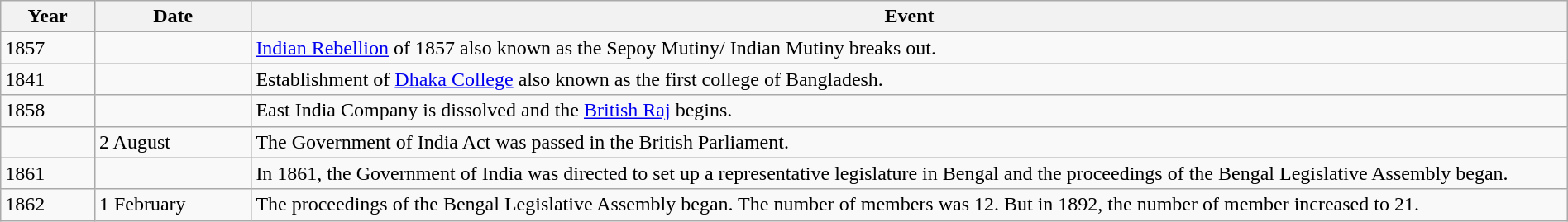<table class="wikitable" width="100%">
<tr>
<th style="width:6%">Year</th>
<th style="width:10%">Date</th>
<th>Event</th>
</tr>
<tr>
<td>1857</td>
<td></td>
<td><a href='#'>Indian Rebellion</a> of 1857 also known as the Sepoy Mutiny/ Indian Mutiny breaks out.</td>
</tr>
<tr>
<td>1841</td>
<td></td>
<td>Establishment of <a href='#'>Dhaka College</a> also known as the first college of Bangladesh.</td>
</tr>
<tr>
<td>1858</td>
<td></td>
<td>East India Company is dissolved and the <a href='#'>British Raj</a> begins.</td>
</tr>
<tr>
<td></td>
<td>2 August</td>
<td>The Government of India Act was passed in the British Parliament.</td>
</tr>
<tr>
<td>1861</td>
<td></td>
<td>In 1861, the Government of India was directed to set up a representative legislature in Bengal and the proceedings of the Bengal Legislative Assembly began.</td>
</tr>
<tr>
<td>1862</td>
<td>1 February</td>
<td>The proceedings of the Bengal Legislative Assembly began. The number of members was 12.  But in 1892, the number of member increased to 21.</td>
</tr>
</table>
